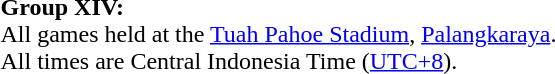<table>
<tr>
<td><strong>Group XIV:</strong><br>All games held at the <a href='#'>Tuah Pahoe Stadium</a>, <a href='#'>Palangkaraya</a>.<br>All times are Central Indonesia Time (<a href='#'>UTC+8</a>).
</td>
</tr>
</table>
